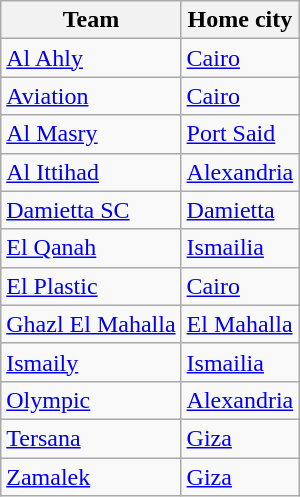<table class="wikitable sortable" style="text-align: left;">
<tr>
<th>Team</th>
<th>Home city</th>
</tr>
<tr>
<td><a href='#'>Al Ahly</a></td>
<td><a href='#'>Cairo</a></td>
</tr>
<tr>
<td><a href='#'>Aviation</a></td>
<td><a href='#'>Cairo</a></td>
</tr>
<tr>
<td><a href='#'>Al Masry</a></td>
<td><a href='#'>Port Said</a></td>
</tr>
<tr>
<td><a href='#'>Al Ittihad</a></td>
<td><a href='#'>Alexandria</a></td>
</tr>
<tr>
<td><a href='#'>Damietta SC</a></td>
<td><a href='#'>Damietta</a></td>
</tr>
<tr>
<td><a href='#'>El Qanah</a></td>
<td><a href='#'>Ismailia</a></td>
</tr>
<tr>
<td><a href='#'>El Plastic</a></td>
<td><a href='#'>Cairo</a></td>
</tr>
<tr>
<td><a href='#'>Ghazl El Mahalla</a></td>
<td><a href='#'>El Mahalla</a></td>
</tr>
<tr>
<td><a href='#'>Ismaily</a></td>
<td><a href='#'>Ismailia</a></td>
</tr>
<tr>
<td><a href='#'>Olympic</a></td>
<td><a href='#'>Alexandria</a></td>
</tr>
<tr>
<td><a href='#'>Tersana</a></td>
<td><a href='#'>Giza</a></td>
</tr>
<tr>
<td><a href='#'>Zamalek</a></td>
<td><a href='#'>Giza</a></td>
</tr>
</table>
